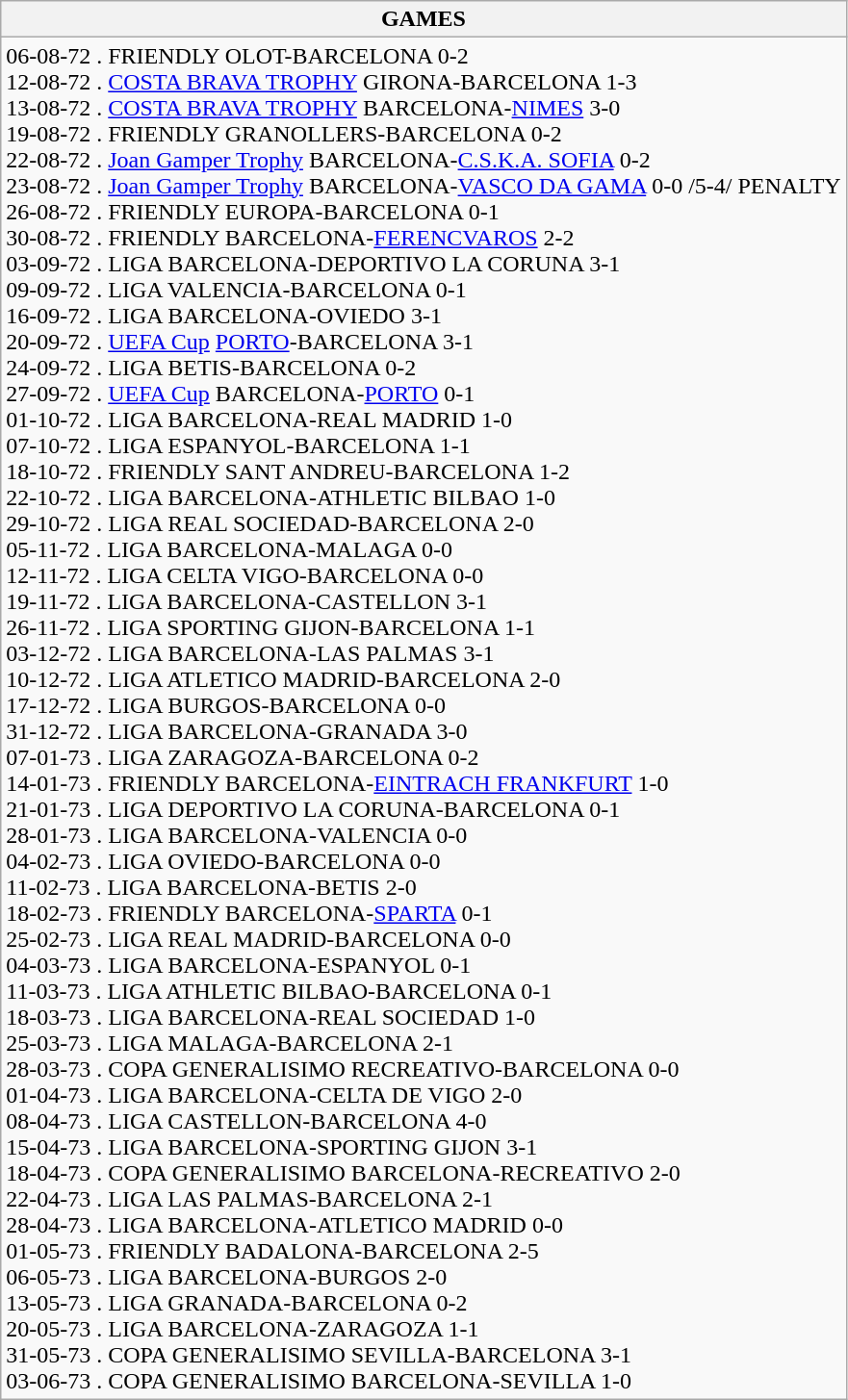<table class="wikitable collapsed">
<tr>
<th>GAMES </th>
</tr>
<tr>
<td>06-08-72 . FRIENDLY OLOT-BARCELONA 0-2<br>12-08-72 . <a href='#'>COSTA BRAVA TROPHY</a> GIRONA-BARCELONA 1-3<br>13-08-72 . <a href='#'>COSTA BRAVA TROPHY</a> BARCELONA-<a href='#'>NIMES</a> 3-0<br>19-08-72 . FRIENDLY GRANOLLERS-BARCELONA 0-2<br>22-08-72 . <a href='#'>Joan Gamper Trophy</a> BARCELONA-<a href='#'>C.S.K.A. SOFIA</a> 0-2<br>23-08-72 . <a href='#'>Joan Gamper Trophy</a> BARCELONA-<a href='#'>VASCO DA GAMA</a> 0-0 /5-4/ PENALTY<br>26-08-72 . FRIENDLY EUROPA-BARCELONA 0-1<br>30-08-72 . FRIENDLY BARCELONA-<a href='#'>FERENCVAROS</a> 2-2<br>03-09-72 . LIGA BARCELONA-DEPORTIVO LA CORUNA 3-1<br>09-09-72 . LIGA VALENCIA-BARCELONA 0-1<br>16-09-72 . LIGA BARCELONA-OVIEDO 3-1<br>20-09-72 . <a href='#'>UEFA Cup</a> <a href='#'>PORTO</a>-BARCELONA 3-1<br>24-09-72 . LIGA BETIS-BARCELONA 0-2<br>27-09-72 . <a href='#'>UEFA Cup</a> BARCELONA-<a href='#'>PORTO</a> 0-1<br>01-10-72 . LIGA BARCELONA-REAL MADRID 1-0<br>07-10-72 . LIGA ESPANYOL-BARCELONA 1-1<br>18-10-72 . FRIENDLY SANT ANDREU-BARCELONA 1-2<br>22-10-72 . LIGA BARCELONA-ATHLETIC BILBAO 1-0<br>29-10-72 . LIGA REAL SOCIEDAD-BARCELONA 2-0<br>05-11-72 . LIGA BARCELONA-MALAGA 0-0<br>12-11-72 . LIGA CELTA VIGO-BARCELONA 0-0<br>19-11-72 . LIGA BARCELONA-CASTELLON 3-1<br>26-11-72 . LIGA SPORTING GIJON-BARCELONA 1-1<br>03-12-72 . LIGA BARCELONA-LAS PALMAS 3-1<br>10-12-72 . LIGA ATLETICO MADRID-BARCELONA 2-0<br>17-12-72 . LIGA BURGOS-BARCELONA 0-0<br>31-12-72 . LIGA BARCELONA-GRANADA 3-0<br>07-01-73 . LIGA ZARAGOZA-BARCELONA 0-2<br>14-01-73 . FRIENDLY BARCELONA-<a href='#'>EINTRACH FRANKFURT</a> 1-0<br>21-01-73 . LIGA DEPORTIVO LA CORUNA-BARCELONA 0-1<br>28-01-73 . LIGA BARCELONA-VALENCIA 0-0<br>04-02-73 . LIGA OVIEDO-BARCELONA 0-0<br>11-02-73 . LIGA BARCELONA-BETIS 2-0<br>18-02-73 . FRIENDLY BARCELONA-<a href='#'>SPARTA</a> 0-1<br>25-02-73 . LIGA REAL MADRID-BARCELONA 0-0<br>04-03-73 . LIGA BARCELONA-ESPANYOL 0-1<br>11-03-73 . LIGA ATHLETIC BILBAO-BARCELONA 0-1<br>18-03-73 . LIGA BARCELONA-REAL SOCIEDAD 1-0<br>25-03-73 . LIGA MALAGA-BARCELONA 2-1<br>28-03-73 . COPA GENERALISIMO RECREATIVO-BARCELONA 0-0<br>01-04-73 . LIGA BARCELONA-CELTA DE VIGO 2-0<br>08-04-73 . LIGA CASTELLON-BARCELONA 4-0<br>15-04-73 . LIGA BARCELONA-SPORTING GIJON 3-1<br>18-04-73 . COPA GENERALISIMO BARCELONA-RECREATIVO 2-0<br>22-04-73 . LIGA LAS PALMAS-BARCELONA 2-1<br>28-04-73 . LIGA BARCELONA-ATLETICO MADRID 0-0<br>01-05-73 . FRIENDLY BADALONA-BARCELONA 2-5<br>06-05-73 . LIGA BARCELONA-BURGOS 2-0<br>13-05-73 . LIGA GRANADA-BARCELONA 0-2<br>20-05-73 . LIGA BARCELONA-ZARAGOZA 1-1<br>31-05-73 . COPA GENERALISIMO SEVILLA-BARCELONA 3-1<br>03-06-73 . COPA GENERALISIMO BARCELONA-SEVILLA 1-0</td>
</tr>
</table>
